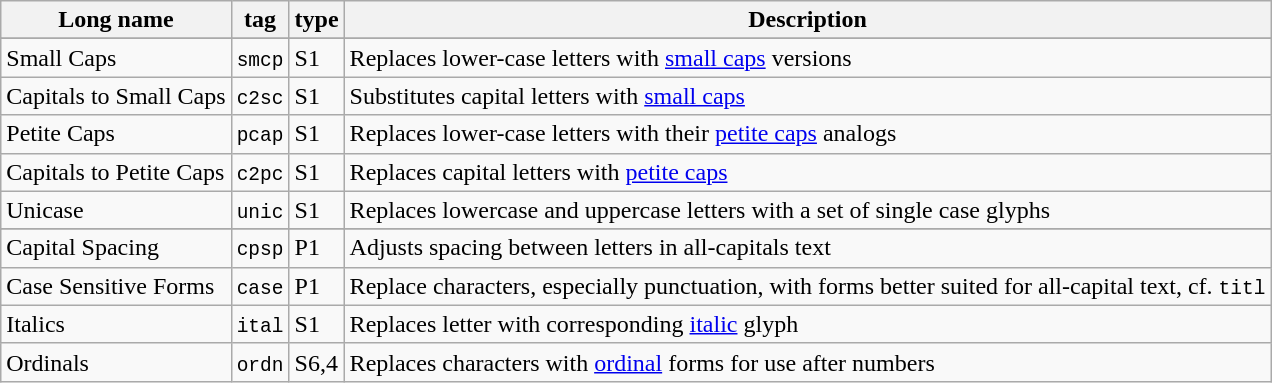<table class="wikitable sortable">
<tr>
<th>Long name</th>
<th>tag</th>
<th>type</th>
<th class="unsortable">Description</th>
</tr>
<tr>
</tr>
<tr>
<td>Small Caps</td>
<td><code>smcp</code></td>
<td>S1</td>
<td>Replaces lower-case letters with <a href='#'>small caps</a> versions</td>
</tr>
<tr>
<td>Capitals to Small Caps</td>
<td><code>c2sc</code></td>
<td>S1</td>
<td>Substitutes capital letters with <a href='#'>small caps</a></td>
</tr>
<tr>
<td>Petite Caps</td>
<td><code>pcap</code></td>
<td>S1</td>
<td>Replaces lower-case letters with their <a href='#'>petite caps</a> analogs</td>
</tr>
<tr>
<td>Capitals to Petite Caps</td>
<td><code>c2pc</code></td>
<td>S1</td>
<td>Replaces capital letters with <a href='#'>petite caps</a></td>
</tr>
<tr>
<td>Unicase</td>
<td><code>unic</code></td>
<td>S1</td>
<td>Replaces lowercase and uppercase letters with a set of single case glyphs</td>
</tr>
<tr>
</tr>
<tr>
<td>Capital Spacing</td>
<td><code>cpsp</code></td>
<td>P1</td>
<td>Adjusts spacing between letters in all-capitals text</td>
</tr>
<tr>
<td>Case Sensitive Forms</td>
<td><code>case</code></td>
<td>P1</td>
<td>Replace characters, especially punctuation, with forms better suited for all-capital text, cf. <code>titl</code></td>
</tr>
<tr>
<td>Italics</td>
<td><code>ital</code></td>
<td>S1</td>
<td>Replaces letter with corresponding <a href='#'>italic</a> glyph</td>
</tr>
<tr>
<td>Ordinals</td>
<td><code>ordn</code></td>
<td>S6,4</td>
<td>Replaces characters with <a href='#'>ordinal</a> forms for use after numbers</td>
</tr>
</table>
